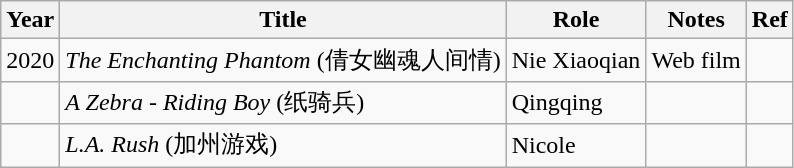<table class="wikitable sortable">
<tr>
<th>Year</th>
<th>Title</th>
<th>Role</th>
<th class="unsortable">Notes</th>
<th class="unsortable">Ref</th>
</tr>
<tr>
<td>2020</td>
<td><em>The Enchanting Phantom</em> (倩女幽魂人间情)</td>
<td>Nie Xiaoqian</td>
<td>Web film</td>
<td></td>
</tr>
<tr>
<td></td>
<td><em>A Zebra - Riding Boy</em> (纸骑兵)</td>
<td>Qingqing</td>
<td></td>
<td></td>
</tr>
<tr>
<td></td>
<td><em>L.A. Rush</em> (加州游戏)</td>
<td>Nicole</td>
<td></td>
<td></td>
</tr>
</table>
